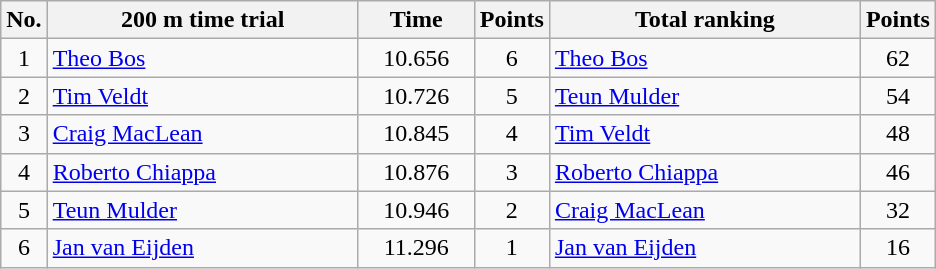<table class="wikitable">
<tr>
<th width="20px">No.</th>
<th width="200px">200 m time trial</th>
<th width="70px">Time</th>
<th width="40px">Points</th>
<th width="200px">Total ranking</th>
<th width="40px">Points</th>
</tr>
<tr align=center>
<td>1</td>
<td align=left> <a href='#'>Theo Bos</a></td>
<td>10.656</td>
<td>6</td>
<td align=left> <a href='#'>Theo Bos</a></td>
<td>62</td>
</tr>
<tr align=center>
<td>2</td>
<td align=left> <a href='#'>Tim Veldt</a></td>
<td>10.726</td>
<td>5</td>
<td align=left> <a href='#'>Teun Mulder</a></td>
<td>54</td>
</tr>
<tr align=center>
<td>3</td>
<td align=left> <a href='#'>Craig MacLean</a></td>
<td>10.845</td>
<td>4</td>
<td align=left> <a href='#'>Tim Veldt</a></td>
<td>48</td>
</tr>
<tr align=center>
<td>4</td>
<td align=left> <a href='#'>Roberto Chiappa</a></td>
<td>10.876</td>
<td>3</td>
<td align=left> <a href='#'>Roberto Chiappa</a></td>
<td>46</td>
</tr>
<tr align=center>
<td>5</td>
<td align=left> <a href='#'>Teun Mulder</a></td>
<td>10.946</td>
<td>2</td>
<td align=left> <a href='#'>Craig MacLean</a></td>
<td>32</td>
</tr>
<tr align=center>
<td>6</td>
<td align=left> <a href='#'>Jan van Eijden</a></td>
<td>11.296</td>
<td>1</td>
<td align=left> <a href='#'>Jan van Eijden</a></td>
<td>16</td>
</tr>
</table>
